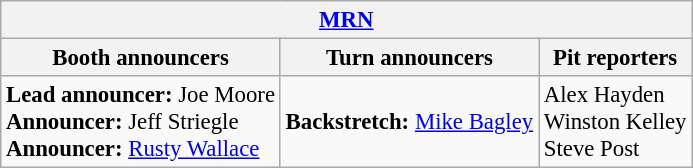<table class="wikitable" style="font-size: 95%;">
<tr>
<th colspan="3"><a href='#'>MRN</a></th>
</tr>
<tr>
<th>Booth announcers</th>
<th>Turn announcers</th>
<th>Pit reporters</th>
</tr>
<tr>
<td><strong>Lead announcer:</strong> Joe Moore<br><strong>Announcer:</strong> Jeff Striegle<br><strong>Announcer:</strong> <a href='#'>Rusty Wallace</a></td>
<td><strong>Backstretch:</strong> <a href='#'>Mike Bagley</a></td>
<td>Alex Hayden<br>Winston Kelley<br>Steve Post</td>
</tr>
</table>
